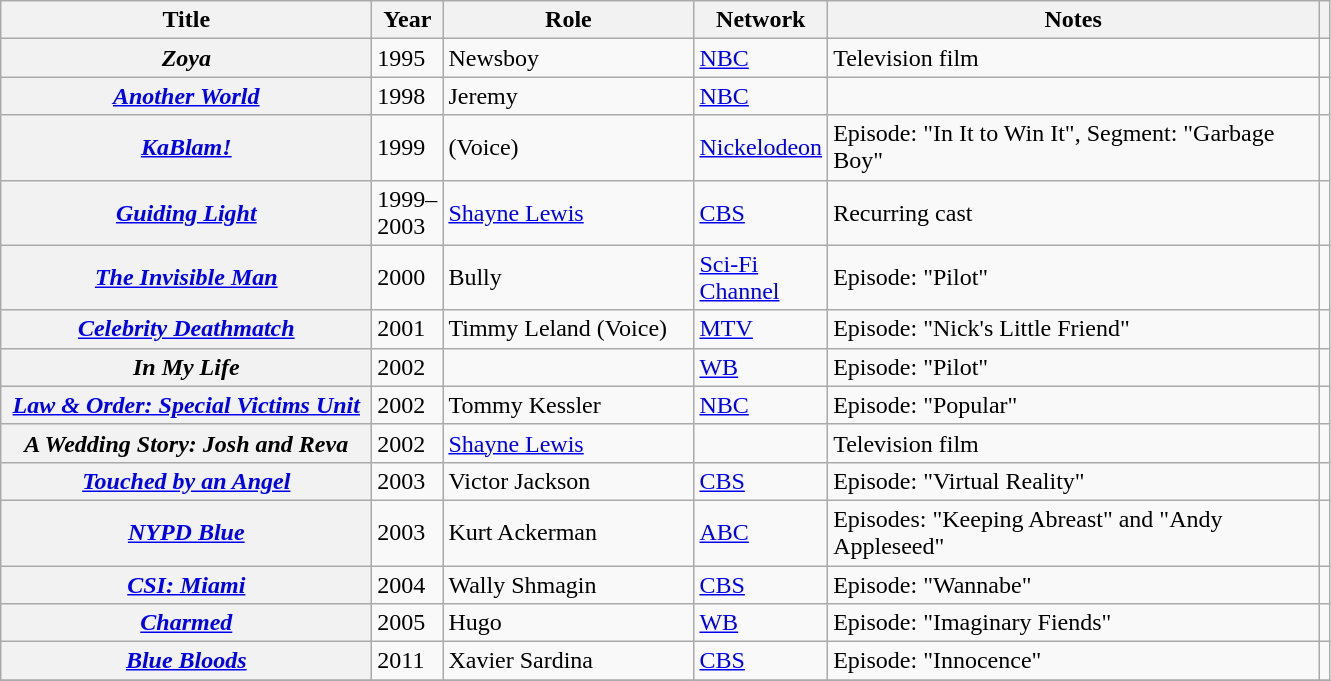<table class="wikitable plainrowheaders sortable" style="margin-right: 0;">
<tr>
<th scope="col" style="width: 15em;">Title</th>
<th scope="col" style="width: 1em;">Year</th>
<th scope="col" style="width: 10em;">Role</th>
<th scope="col" style="width: 5em;">Network</th>
<th scope="col" style="width: 20em;" class="unsortable">Notes</th>
<th scope="col" class="unsortable"></th>
</tr>
<tr>
<th scope="row"><em>Zoya</em></th>
<td>1995</td>
<td>Newsboy</td>
<td><a href='#'>NBC</a></td>
<td>Television film</td>
<td></td>
</tr>
<tr>
<th scope="row"><em><a href='#'>Another World</a></em></th>
<td>1998</td>
<td>Jeremy</td>
<td><a href='#'>NBC</a></td>
<td></td>
<td></td>
</tr>
<tr>
<th scope="row"><em><a href='#'>KaBlam!</a></em></th>
<td>1999</td>
<td>(Voice)</td>
<td><a href='#'>Nickelodeon</a></td>
<td>Episode: "In It to Win It", Segment: "Garbage Boy"</td>
<td></td>
</tr>
<tr>
<th scope="row"><em><a href='#'>Guiding Light</a></em></th>
<td>1999–2003</td>
<td><a href='#'>Shayne Lewis</a></td>
<td><a href='#'>CBS</a></td>
<td>Recurring cast</td>
<td></td>
</tr>
<tr>
<th scope="row"><em><a href='#'>The Invisible Man</a></em></th>
<td>2000</td>
<td>Bully</td>
<td><a href='#'>Sci-Fi Channel</a></td>
<td>Episode: "Pilot"</td>
<td></td>
</tr>
<tr>
<th scope="row"><em><a href='#'>Celebrity Deathmatch</a></em></th>
<td>2001</td>
<td>Timmy Leland (Voice)</td>
<td><a href='#'>MTV</a></td>
<td>Episode: "Nick's Little Friend"</td>
<td></td>
</tr>
<tr>
<th scope="row"><em>In My Life</em></th>
<td>2002</td>
<td></td>
<td><a href='#'>WB</a></td>
<td>Episode: "Pilot"</td>
<td></td>
</tr>
<tr>
<th scope="row"><em><a href='#'>Law & Order: Special Victims Unit</a></em></th>
<td>2002</td>
<td>Tommy Kessler</td>
<td><a href='#'>NBC</a></td>
<td>Episode: "Popular"</td>
<td></td>
</tr>
<tr>
<th scope="row"><em>A Wedding Story: Josh and Reva</em></th>
<td>2002</td>
<td><a href='#'>Shayne Lewis</a></td>
<td></td>
<td>Television film</td>
<td></td>
</tr>
<tr>
<th scope="row"><em><a href='#'>Touched by an Angel</a></em></th>
<td>2003</td>
<td>Victor Jackson</td>
<td><a href='#'>CBS</a></td>
<td>Episode: "Virtual Reality"</td>
<td></td>
</tr>
<tr>
<th scope="row"><em><a href='#'>NYPD Blue</a></em></th>
<td>2003</td>
<td>Kurt Ackerman</td>
<td><a href='#'>ABC</a></td>
<td>Episodes: "Keeping Abreast" and "Andy Appleseed"</td>
<td></td>
</tr>
<tr>
<th scope="row"><em><a href='#'>CSI: Miami</a></em></th>
<td>2004</td>
<td>Wally Shmagin</td>
<td><a href='#'>CBS</a></td>
<td>Episode: "Wannabe"</td>
<td></td>
</tr>
<tr>
<th scope="row"><em><a href='#'>Charmed</a></em></th>
<td>2005</td>
<td>Hugo</td>
<td><a href='#'>WB</a></td>
<td>Episode: "Imaginary Fiends"</td>
<td></td>
</tr>
<tr>
<th scope="row"><em><a href='#'>Blue Bloods</a></em></th>
<td>2011</td>
<td>Xavier Sardina</td>
<td><a href='#'>CBS</a></td>
<td>Episode: "Innocence"</td>
<td></td>
</tr>
<tr>
</tr>
</table>
